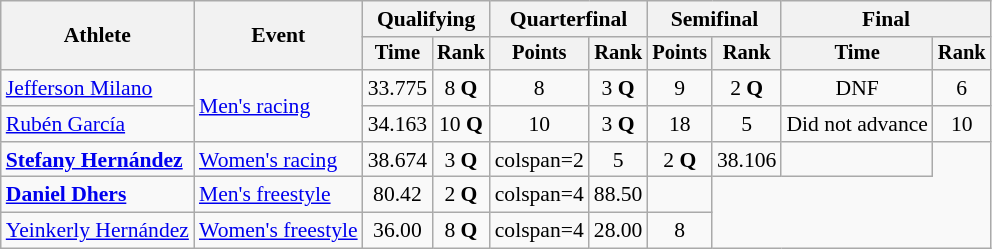<table class="wikitable" style="font-size:90%;">
<tr>
<th rowspan=2>Athlete</th>
<th rowspan=2>Event</th>
<th colspan=2>Qualifying</th>
<th colspan=2>Quarterfinal</th>
<th colspan=2>Semifinal</th>
<th colspan=2>Final</th>
</tr>
<tr style="font-size:95%">
<th>Time</th>
<th>Rank</th>
<th>Points</th>
<th>Rank</th>
<th>Points</th>
<th>Rank</th>
<th>Time</th>
<th>Rank</th>
</tr>
<tr align=center>
<td align=left><a href='#'>Jefferson Milano</a></td>
<td align=left rowspan=2><a href='#'>Men's racing</a></td>
<td>33.775</td>
<td>8 <strong>Q</strong></td>
<td>8</td>
<td>3 <strong>Q</strong></td>
<td>9</td>
<td>2 <strong>Q</strong></td>
<td>DNF</td>
<td>6</td>
</tr>
<tr align=center>
<td align=left><a href='#'>Rubén García</a></td>
<td>34.163</td>
<td>10 <strong>Q</strong></td>
<td>10</td>
<td>3 <strong>Q</strong></td>
<td>18</td>
<td>5</td>
<td>Did not advance</td>
<td>10</td>
</tr>
<tr align=center>
<td align=left><strong><a href='#'>Stefany Hernández</a></strong></td>
<td align=left><a href='#'>Women's racing</a></td>
<td>38.674</td>
<td>3 <strong>Q</strong></td>
<td>colspan=2 </td>
<td>5</td>
<td>2 <strong>Q</strong></td>
<td>38.106</td>
<td></td>
</tr>
<tr align=center>
<td align=left><strong><a href='#'>Daniel Dhers</a></strong></td>
<td align=left><a href='#'>Men's freestyle</a></td>
<td>80.42</td>
<td>2 <strong>Q</strong></td>
<td>colspan=4 </td>
<td>88.50</td>
<td></td>
</tr>
<tr align=center>
<td align=left><a href='#'>Yeinkerly Hernández</a></td>
<td align=left><a href='#'>Women's freestyle</a></td>
<td>36.00</td>
<td>8 <strong>Q</strong></td>
<td>colspan=4 </td>
<td>28.00</td>
<td>8</td>
</tr>
</table>
